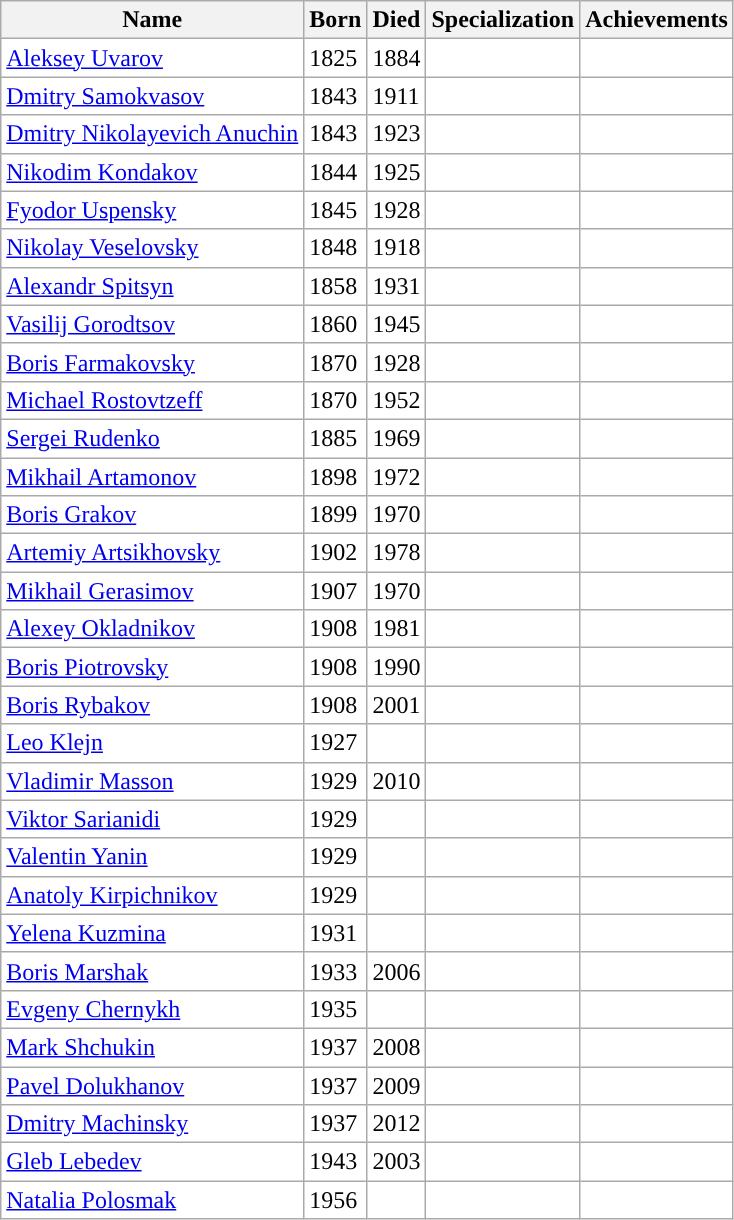<table class="sortable wikitable" style="background:white; text-align:left; font-size">
<tr>
<th>Name</th>
<th>Born</th>
<th>Died</th>
<th>Specialization</th>
<th>Achievements</th>
</tr>
<tr>
<td><a href='#'>Aleksey Uvarov</a></td>
<td>1825</td>
<td>1884</td>
<td></td>
<td></td>
</tr>
<tr>
<td><a href='#'>Dmitry Samokvasov</a></td>
<td>1843</td>
<td>1911</td>
<td></td>
<td></td>
</tr>
<tr>
<td><a href='#'>Dmitry Nikolayevich Anuchin</a></td>
<td>1843</td>
<td>1923</td>
<td></td>
<td></td>
</tr>
<tr>
<td><a href='#'>Nikodim Kondakov</a></td>
<td>1844</td>
<td>1925</td>
<td></td>
<td></td>
</tr>
<tr>
<td><a href='#'>Fyodor Uspensky</a></td>
<td>1845</td>
<td>1928</td>
<td></td>
<td></td>
</tr>
<tr>
<td><a href='#'>Nikolay Veselovsky</a></td>
<td>1848</td>
<td>1918</td>
<td></td>
<td></td>
</tr>
<tr>
<td><a href='#'>Alexandr Spitsyn</a></td>
<td>1858</td>
<td>1931</td>
<td></td>
<td></td>
</tr>
<tr>
<td><a href='#'>Vasilij Gorodtsov</a></td>
<td>1860</td>
<td>1945</td>
<td></td>
<td></td>
</tr>
<tr>
<td><a href='#'>Boris Farmakovsky</a></td>
<td>1870</td>
<td>1928</td>
<td></td>
<td></td>
</tr>
<tr>
<td><a href='#'>Michael Rostovtzeff</a></td>
<td>1870</td>
<td>1952</td>
<td></td>
<td></td>
</tr>
<tr>
<td><a href='#'>Sergei Rudenko</a></td>
<td>1885</td>
<td>1969</td>
<td></td>
<td></td>
</tr>
<tr>
<td><a href='#'>Mikhail Artamonov</a></td>
<td>1898</td>
<td>1972</td>
<td></td>
<td></td>
</tr>
<tr>
<td><a href='#'>Boris Grakov</a></td>
<td>1899</td>
<td>1970</td>
<td></td>
<td></td>
</tr>
<tr>
<td><a href='#'>Artemiy Artsikhovsky</a></td>
<td>1902</td>
<td>1978</td>
<td></td>
<td></td>
</tr>
<tr>
<td><a href='#'>Mikhail Gerasimov</a></td>
<td>1907</td>
<td>1970</td>
<td></td>
<td></td>
</tr>
<tr>
<td><a href='#'>Alexey Okladnikov</a></td>
<td>1908</td>
<td>1981</td>
<td></td>
<td></td>
</tr>
<tr>
<td><a href='#'>Boris Piotrovsky</a></td>
<td>1908</td>
<td>1990</td>
<td></td>
<td></td>
</tr>
<tr>
<td><a href='#'>Boris Rybakov</a></td>
<td>1908</td>
<td>2001</td>
<td></td>
<td></td>
</tr>
<tr>
<td><a href='#'>Leo Klejn</a></td>
<td>1927</td>
<td></td>
<td></td>
</tr>
<tr>
<td><a href='#'>Vladimir Masson</a></td>
<td>1929</td>
<td>2010</td>
<td></td>
<td></td>
</tr>
<tr>
<td><a href='#'>Viktor Sarianidi</a></td>
<td>1929</td>
<td></td>
<td></td>
<td></td>
</tr>
<tr>
<td><a href='#'>Valentin Yanin</a></td>
<td>1929</td>
<td></td>
<td></td>
<td></td>
</tr>
<tr>
<td><a href='#'>Anatoly Kirpichnikov</a></td>
<td>1929</td>
<td></td>
<td></td>
<td></td>
</tr>
<tr>
<td><a href='#'>Yelena Kuzmina</a></td>
<td>1931</td>
<td></td>
<td></td>
</tr>
<tr>
<td><a href='#'>Boris Marshak</a></td>
<td>1933</td>
<td>2006</td>
<td></td>
<td></td>
</tr>
<tr>
<td><a href='#'>Evgeny Chernykh</a></td>
<td>1935</td>
<td></td>
<td></td>
<td></td>
</tr>
<tr>
<td><a href='#'>Mark Shchukin</a></td>
<td>1937</td>
<td>2008</td>
<td></td>
<td></td>
</tr>
<tr>
<td><a href='#'>Pavel Dolukhanov</a></td>
<td>1937</td>
<td>2009</td>
<td></td>
<td></td>
</tr>
<tr>
<td><a href='#'>Dmitry Machinsky</a></td>
<td>1937</td>
<td>2012</td>
<td></td>
<td></td>
</tr>
<tr>
<td><a href='#'>Gleb Lebedev</a></td>
<td>1943</td>
<td>2003</td>
<td></td>
<td></td>
</tr>
<tr>
<td><a href='#'>Natalia Polosmak</a></td>
<td>1956</td>
<td></td>
<td></td>
</tr>
</table>
